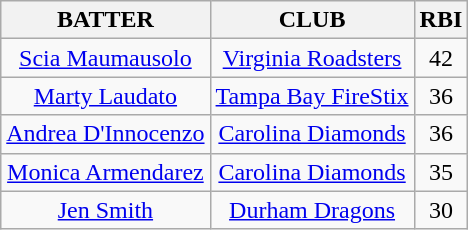<table class="wikitable" style="text-align:center;">
<tr>
<th>BATTER</th>
<th>CLUB</th>
<th>RBI</th>
</tr>
<tr>
<td><a href='#'>Scia Maumausolo</a></td>
<td><a href='#'>Virginia Roadsters</a></td>
<td>42</td>
</tr>
<tr>
<td><a href='#'>Marty Laudato</a></td>
<td><a href='#'>Tampa Bay FireStix</a></td>
<td>36</td>
</tr>
<tr>
<td><a href='#'>Andrea D'Innocenzo</a></td>
<td><a href='#'>Carolina Diamonds</a></td>
<td>36</td>
</tr>
<tr>
<td><a href='#'>Monica Armendarez</a></td>
<td><a href='#'>Carolina Diamonds</a></td>
<td>35</td>
</tr>
<tr>
<td><a href='#'>Jen Smith</a></td>
<td><a href='#'>Durham Dragons</a></td>
<td>30</td>
</tr>
</table>
